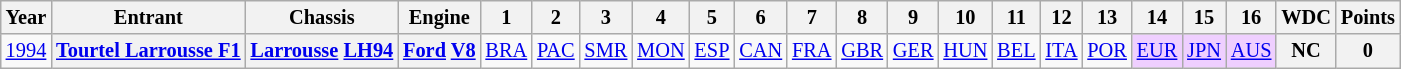<table class="wikitable" style="text-align:center; font-size:85%">
<tr>
<th>Year</th>
<th>Entrant</th>
<th>Chassis</th>
<th>Engine</th>
<th>1</th>
<th>2</th>
<th>3</th>
<th>4</th>
<th>5</th>
<th>6</th>
<th>7</th>
<th>8</th>
<th>9</th>
<th>10</th>
<th>11</th>
<th>12</th>
<th>13</th>
<th>14</th>
<th>15</th>
<th>16</th>
<th>WDC</th>
<th>Points</th>
</tr>
<tr>
<td><a href='#'>1994</a></td>
<th nowrap><a href='#'>Tourtel Larrousse F1</a></th>
<th nowrap><a href='#'>Larrousse</a> <a href='#'>LH94</a></th>
<th nowrap><a href='#'>Ford</a> <a href='#'>V8</a></th>
<td><a href='#'>BRA</a></td>
<td><a href='#'>PAC</a></td>
<td><a href='#'>SMR</a></td>
<td><a href='#'>MON</a></td>
<td><a href='#'>ESP</a></td>
<td><a href='#'>CAN</a></td>
<td><a href='#'>FRA</a></td>
<td><a href='#'>GBR</a></td>
<td><a href='#'>GER</a></td>
<td><a href='#'>HUN</a></td>
<td><a href='#'>BEL</a></td>
<td><a href='#'>ITA</a></td>
<td><a href='#'>POR</a></td>
<td style="background:#EFCFFF;"><a href='#'>EUR</a><br></td>
<td style="background:#EFCFFF;"><a href='#'>JPN</a><br></td>
<td style="background:#EFCFFF;"><a href='#'>AUS</a><br></td>
<th>NC</th>
<th>0</th>
</tr>
</table>
